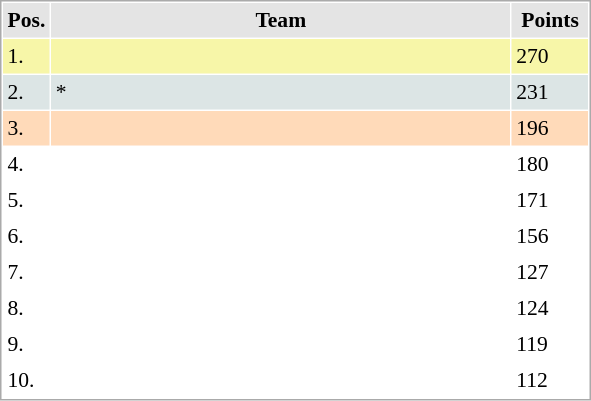<table cellspacing="1" cellpadding="3" style="border:1px solid #aaa; font-size:90%;">
<tr style="background:#e4e4e4;">
<th style="width:10px;">Pos.</th>
<th style="width:300px;">Team</th>
<th style="width:45px;">Points</th>
</tr>
<tr style="background:#f7f6a8;">
<td>1.</td>
<td align="left"><strong></strong></td>
<td>270</td>
</tr>
<tr style="background:#dce5e5;">
<td>2.</td>
<td align="left">*</td>
<td>231</td>
</tr>
<tr style="background:#ffdab9;">
<td>3.</td>
<td align="left"></td>
<td>196</td>
</tr>
<tr>
<td>4.</td>
<td align="left"></td>
<td>180</td>
</tr>
<tr>
<td>5.</td>
<td align="left"></td>
<td>171</td>
</tr>
<tr>
<td>6.</td>
<td align="left"></td>
<td>156</td>
</tr>
<tr>
<td>7.</td>
<td align="left"></td>
<td>127</td>
</tr>
<tr>
<td>8.</td>
<td align="left"></td>
<td>124</td>
</tr>
<tr>
<td>9.</td>
<td align="left"></td>
<td>119</td>
</tr>
<tr>
<td>10.</td>
<td align="left"></td>
<td>112</td>
</tr>
</table>
